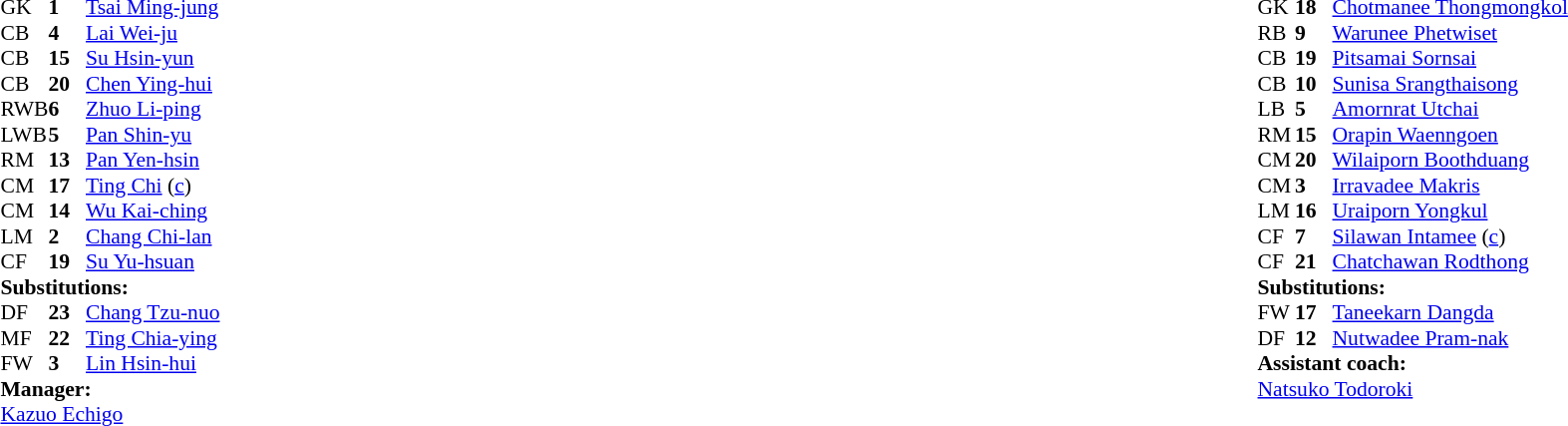<table width="100%">
<tr>
<td valign="top" width="50%"><br><table style="font-size:90%" cellspacing="0" cellpadding="0">
<tr>
<th width=25></th>
<th width=25></th>
</tr>
<tr>
<td>GK</td>
<td><strong>1</strong></td>
<td><a href='#'>Tsai Ming-jung</a></td>
<td></td>
</tr>
<tr>
<td>CB</td>
<td><strong>4</strong></td>
<td><a href='#'>Lai Wei-ju</a></td>
</tr>
<tr>
<td>CB</td>
<td><strong>15</strong></td>
<td><a href='#'>Su Hsin-yun</a></td>
</tr>
<tr>
<td>CB</td>
<td><strong>20</strong></td>
<td><a href='#'>Chen Ying-hui</a></td>
</tr>
<tr>
<td>RWB</td>
<td><strong>6</strong></td>
<td><a href='#'>Zhuo Li-ping</a></td>
</tr>
<tr>
<td>LWB</td>
<td><strong>5</strong></td>
<td><a href='#'>Pan Shin-yu</a></td>
</tr>
<tr>
<td>RM</td>
<td><strong>13</strong></td>
<td><a href='#'>Pan Yen-hsin</a></td>
<td></td>
<td></td>
</tr>
<tr>
<td>CM</td>
<td><strong>17</strong></td>
<td><a href='#'>Ting Chi</a> (<a href='#'>c</a>)</td>
<td></td>
<td></td>
</tr>
<tr>
<td>CM</td>
<td><strong>14</strong></td>
<td><a href='#'>Wu Kai-ching</a></td>
</tr>
<tr>
<td>LM</td>
<td><strong>2</strong></td>
<td><a href='#'>Chang Chi-lan</a></td>
<td></td>
<td></td>
</tr>
<tr>
<td>CF</td>
<td><strong>19</strong></td>
<td><a href='#'>Su Yu-hsuan</a></td>
</tr>
<tr>
<td colspan=3><strong>Substitutions:</strong></td>
</tr>
<tr>
<td>DF</td>
<td><strong>23</strong></td>
<td><a href='#'>Chang Tzu-nuo</a></td>
<td></td>
<td></td>
</tr>
<tr>
<td>MF</td>
<td><strong>22</strong></td>
<td><a href='#'>Ting Chia-ying</a></td>
<td></td>
<td></td>
</tr>
<tr>
<td>FW</td>
<td><strong>3</strong></td>
<td><a href='#'>Lin Hsin-hui</a></td>
<td></td>
<td></td>
</tr>
<tr>
<td colspan=3><strong>Manager:</strong></td>
</tr>
<tr>
<td colspan=3> <a href='#'>Kazuo Echigo</a></td>
</tr>
</table>
</td>
<td valign="top" width="50%"><br><table style="font-size:90%; margin:auto" cellspacing="0" cellpadding="0">
<tr>
<th width=25></th>
<th width=25></th>
</tr>
<tr>
<td>GK</td>
<td><strong>18</strong></td>
<td><a href='#'>Chotmanee Thongmongkol</a></td>
</tr>
<tr>
<td>RB</td>
<td><strong>9</strong></td>
<td><a href='#'>Warunee Phetwiset</a></td>
</tr>
<tr>
<td>CB</td>
<td><strong>19</strong></td>
<td><a href='#'>Pitsamai Sornsai</a></td>
</tr>
<tr>
<td>CB</td>
<td><strong>10</strong></td>
<td><a href='#'>Sunisa Srangthaisong</a></td>
</tr>
<tr>
<td>LB</td>
<td><strong>5</strong></td>
<td><a href='#'>Amornrat Utchai</a></td>
</tr>
<tr>
<td>RM</td>
<td><strong>15</strong></td>
<td><a href='#'>Orapin Waenngoen</a></td>
</tr>
<tr>
<td>CM</td>
<td><strong>20</strong></td>
<td><a href='#'>Wilaiporn Boothduang</a></td>
</tr>
<tr>
<td>CM</td>
<td><strong>3</strong></td>
<td><a href='#'>Irravadee Makris</a></td>
</tr>
<tr>
<td>LM</td>
<td><strong>16</strong></td>
<td><a href='#'>Uraiporn Yongkul</a></td>
<td></td>
<td></td>
</tr>
<tr>
<td>CF</td>
<td><strong>7</strong></td>
<td><a href='#'>Silawan Intamee</a> (<a href='#'>c</a>)</td>
<td></td>
<td></td>
</tr>
<tr>
<td>CF</td>
<td><strong>21</strong></td>
<td><a href='#'>Chatchawan Rodthong</a></td>
</tr>
<tr>
<td colspan=3><strong>Substitutions:</strong></td>
</tr>
<tr>
<td>FW</td>
<td><strong>17</strong></td>
<td><a href='#'>Taneekarn Dangda</a></td>
<td></td>
<td></td>
</tr>
<tr>
<td>DF</td>
<td><strong>12</strong></td>
<td><a href='#'>Nutwadee Pram-nak</a></td>
<td></td>
<td></td>
</tr>
<tr>
<td colspan=3><strong>Assistant coach:</strong></td>
</tr>
<tr>
<td colspan=3> <a href='#'>Natsuko Todoroki</a></td>
</tr>
</table>
</td>
</tr>
</table>
